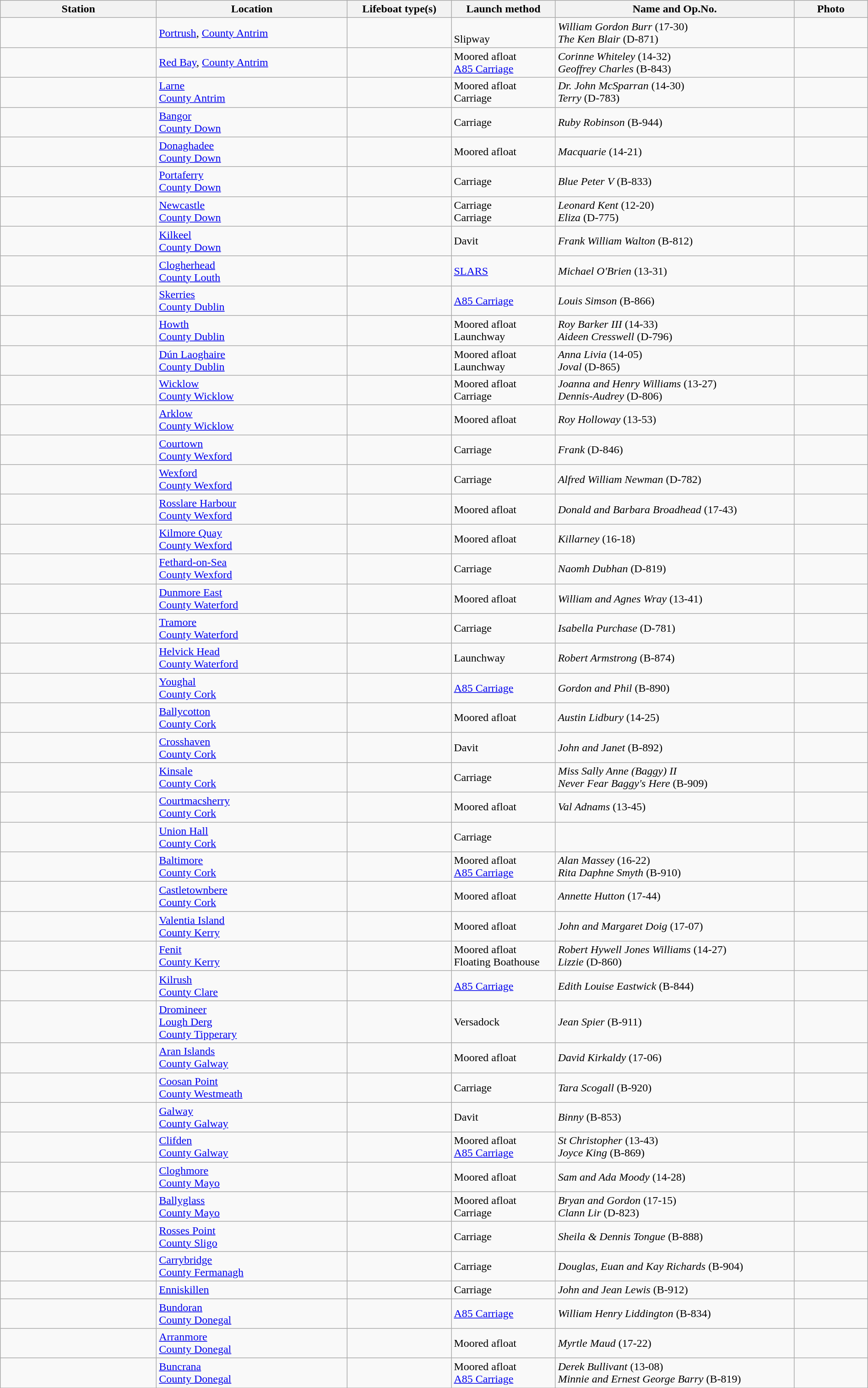<table class="wikitable sortable" style="width:100%;">
<tr le>
<th width="18%">Station</th>
<th width="22%">Location</th>
<th width="12%">Lifeboat type(s)</th>
<th width="12%">Launch method</th>
<th>Name and Op.No.</th>
<th width="100">Photo </th>
</tr>
<tr>
<td></td>
<td><a href='#'>Portrush</a>, <a href='#'>County Antrim</a></td>
<td><br></td>
<td><br>Slipway</td>
<td><em>William Gordon Burr</em> (17-30)<br><em>The Ken Blair</em> (D-871)</td>
<td></td>
</tr>
<tr>
<td></td>
<td><a href='#'>Red Bay</a>, <a href='#'>County Antrim</a></td>
<td><br></td>
<td>Moored afloat<br><a href='#'>A85 Carriage</a></td>
<td><em>Corinne Whiteley</em> (14-32)<br><em>Geoffrey Charles</em> (B-843)</td>
<td></td>
</tr>
<tr>
<td></td>
<td><a href='#'>Larne</a><br><a href='#'>County Antrim</a></td>
<td><br></td>
<td>Moored afloat<br>Carriage</td>
<td><em>Dr. John McSparran</em> (14-30)<br><em>Terry</em> (D-783)</td>
<td></td>
</tr>
<tr>
<td></td>
<td><a href='#'>Bangor</a><br><a href='#'>County Down</a></td>
<td></td>
<td>Carriage</td>
<td><em>Ruby Robinson</em> (B-944)</td>
<td></td>
</tr>
<tr>
<td></td>
<td><a href='#'>Donaghadee</a><br><a href='#'>County Down</a></td>
<td></td>
<td>Moored afloat</td>
<td><em>Macquarie</em> (14-21)</td>
<td></td>
</tr>
<tr>
<td></td>
<td><a href='#'>Portaferry</a><br><a href='#'>County Down</a></td>
<td></td>
<td>Carriage</td>
<td><em>Blue Peter V</em> (B-833)</td>
<td></td>
</tr>
<tr>
<td></td>
<td><a href='#'>Newcastle</a><br><a href='#'>County Down</a></td>
<td><br></td>
<td>Carriage<br>Carriage</td>
<td><em>Leonard Kent</em> (12-20)<br><em>Eliza</em> (D-775)</td>
<td></td>
</tr>
<tr>
<td></td>
<td><a href='#'>Kilkeel</a><br><a href='#'>County Down</a></td>
<td></td>
<td>Davit</td>
<td><em>Frank William Walton</em> (B-812)</td>
<td></td>
</tr>
<tr>
<td></td>
<td><a href='#'>Clogherhead</a><br><a href='#'>County Louth</a></td>
<td></td>
<td><a href='#'>SLARS</a></td>
<td><em>Michael O'Brien</em> (13-31)</td>
<td></td>
</tr>
<tr>
<td></td>
<td><a href='#'>Skerries</a><br><a href='#'>County Dublin</a></td>
<td></td>
<td><a href='#'>A85 Carriage</a></td>
<td><em>Louis Simson</em> (B-866)</td>
<td></td>
</tr>
<tr>
<td></td>
<td><a href='#'>Howth</a><br><a href='#'>County Dublin</a></td>
<td><br></td>
<td>Moored afloat<br>Launchway</td>
<td><em>Roy Barker III</em> (14-33)<br><em>Aideen Cresswell</em> (D-796)</td>
<td></td>
</tr>
<tr>
<td></td>
<td><a href='#'>Dún Laoghaire</a><br><a href='#'>County Dublin</a></td>
<td><br></td>
<td>Moored afloat<br>Launchway</td>
<td><em>Anna Livia</em> (14-05)<br><em>Joval</em> (D-865)</td>
<td></td>
</tr>
<tr>
<td></td>
<td><a href='#'>Wicklow</a><br><a href='#'>County Wicklow</a></td>
<td><br></td>
<td>Moored afloat<br>Carriage</td>
<td><em>Joanna and Henry Williams</em> (13-27)<br><em>Dennis-Audrey</em> (D-806)</td>
<td></td>
</tr>
<tr>
<td></td>
<td><a href='#'>Arklow</a><br><a href='#'>County Wicklow</a></td>
<td></td>
<td>Moored afloat</td>
<td><em>Roy Holloway</em> (13-53)</td>
<td></td>
</tr>
<tr>
<td></td>
<td><a href='#'>Courtown</a><br><a href='#'>County Wexford</a></td>
<td></td>
<td>Carriage</td>
<td><em>Frank</em> (D-846)</td>
<td></td>
</tr>
<tr>
<td></td>
<td><a href='#'>Wexford</a><br><a href='#'>County Wexford</a></td>
<td></td>
<td>Carriage</td>
<td><em>Alfred William Newman</em> (D-782)</td>
<td></td>
</tr>
<tr>
<td></td>
<td><a href='#'>Rosslare Harbour</a><br><a href='#'>County Wexford</a></td>
<td></td>
<td>Moored afloat</td>
<td><em>Donald and Barbara Broadhead</em> (17-43)</td>
<td></td>
</tr>
<tr>
<td></td>
<td><a href='#'>Kilmore Quay</a><br><a href='#'>County Wexford</a></td>
<td></td>
<td>Moored afloat</td>
<td><em>Killarney</em> (16-18)</td>
<td></td>
</tr>
<tr>
<td></td>
<td><a href='#'>Fethard-on-Sea</a><br><a href='#'>County Wexford</a></td>
<td></td>
<td>Carriage</td>
<td><em>Naomh Dubhan</em> (D-819)</td>
<td></td>
</tr>
<tr>
<td></td>
<td><a href='#'>Dunmore East</a><br><a href='#'>County Waterford</a></td>
<td></td>
<td>Moored afloat</td>
<td><em>William and Agnes Wray</em> (13-41)</td>
<td></td>
</tr>
<tr>
<td></td>
<td><a href='#'>Tramore</a><br><a href='#'>County Waterford</a></td>
<td></td>
<td>Carriage</td>
<td><em>Isabella Purchase</em> (D-781)</td>
<td></td>
</tr>
<tr>
<td></td>
<td><a href='#'>Helvick Head</a><br><a href='#'>County Waterford</a></td>
<td></td>
<td>Launchway</td>
<td><em>Robert Armstrong</em> (B-874)</td>
<td></td>
</tr>
<tr>
<td></td>
<td><a href='#'>Youghal</a><br><a href='#'>County Cork</a></td>
<td></td>
<td><a href='#'>A85 Carriage</a></td>
<td><em>Gordon and Phil</em> (B-890)</td>
<td></td>
</tr>
<tr>
<td></td>
<td><a href='#'>Ballycotton</a><br><a href='#'>County Cork</a></td>
<td></td>
<td>Moored afloat</td>
<td><em>Austin Lidbury</em> (14-25)</td>
<td></td>
</tr>
<tr>
<td></td>
<td><a href='#'>Crosshaven</a><br><a href='#'>County Cork</a></td>
<td></td>
<td>Davit</td>
<td><em>John and Janet</em> (B-892)</td>
<td></td>
</tr>
<tr>
<td></td>
<td><a href='#'>Kinsale</a><br><a href='#'>County Cork</a></td>
<td></td>
<td>Carriage</td>
<td><em>Miss Sally Anne (Baggy) II<br>Never Fear Baggy's Here</em> (B-909)</td>
<td></td>
</tr>
<tr>
<td></td>
<td><a href='#'>Courtmacsherry</a><br><a href='#'>County Cork</a></td>
<td></td>
<td>Moored afloat</td>
<td><em>Val Adnams</em> (13-45)</td>
<td></td>
</tr>
<tr>
<td></td>
<td><a href='#'>Union Hall</a><br><a href='#'>County Cork</a></td>
<td></td>
<td>Carriage</td>
<td></td>
<td></td>
</tr>
<tr>
<td></td>
<td><a href='#'>Baltimore</a><br><a href='#'>County Cork</a></td>
<td><br></td>
<td>Moored afloat<br><a href='#'>A85 Carriage</a></td>
<td><em>Alan Massey</em> (16-22)<br><em>Rita Daphne Smyth</em> (B-910)</td>
<td></td>
</tr>
<tr>
<td></td>
<td><a href='#'>Castletownbere</a><br><a href='#'>County Cork</a></td>
<td></td>
<td>Moored afloat</td>
<td><em>Annette Hutton</em> (17-44)</td>
<td></td>
</tr>
<tr>
<td></td>
<td><a href='#'>Valentia Island</a><br><a href='#'>County Kerry</a></td>
<td></td>
<td>Moored afloat</td>
<td><em>John and Margaret Doig</em> (17-07)</td>
<td></td>
</tr>
<tr>
<td></td>
<td><a href='#'>Fenit</a><br><a href='#'>County Kerry</a></td>
<td><br></td>
<td>Moored afloat<br>Floating Boathouse</td>
<td><em>Robert Hywell Jones Williams</em> (14-27)<br><em>Lizzie</em> (D-860)</td>
<td></td>
</tr>
<tr>
<td></td>
<td><a href='#'>Kilrush</a><br><a href='#'>County Clare</a></td>
<td></td>
<td><a href='#'>A85 Carriage</a></td>
<td><em>Edith Louise Eastwick</em> (B-844)</td>
<td></td>
</tr>
<tr>
<td></td>
<td><a href='#'>Dromineer</a><br><a href='#'>Lough Derg</a><br><a href='#'>County Tipperary</a></td>
<td></td>
<td>Versadock</td>
<td><em>Jean Spier</em> (B-911)</td>
<td></td>
</tr>
<tr>
<td></td>
<td><a href='#'>Aran Islands</a><br><a href='#'>County Galway</a></td>
<td></td>
<td>Moored afloat</td>
<td><em>David Kirkaldy</em> (17-06)</td>
<td></td>
</tr>
<tr>
<td></td>
<td><a href='#'>Coosan Point</a><br><a href='#'>County Westmeath</a></td>
<td></td>
<td>Carriage</td>
<td><em>Tara Scogall</em> (B-920)</td>
<td></td>
</tr>
<tr>
<td></td>
<td><a href='#'>Galway</a><br><a href='#'>County Galway</a></td>
<td></td>
<td>Davit</td>
<td><em>Binny</em> (B-853)</td>
<td></td>
</tr>
<tr>
<td></td>
<td><a href='#'>Clifden</a><br><a href='#'>County Galway</a></td>
<td><br></td>
<td>Moored afloat<br><a href='#'>A85 Carriage</a></td>
<td><em>St Christopher</em> (13-43)<br><em>Joyce King</em> (B-869)</td>
<td></td>
</tr>
<tr>
<td></td>
<td><a href='#'>Cloghmore</a><br><a href='#'>County Mayo</a></td>
<td></td>
<td>Moored afloat</td>
<td><em>Sam and Ada Moody</em> (14-28)</td>
<td></td>
</tr>
<tr>
<td></td>
<td><a href='#'>Ballyglass</a><br><a href='#'>County Mayo</a></td>
<td><br></td>
<td>Moored afloat<br>Carriage</td>
<td><em>Bryan and Gordon</em> (17-15)<br><em>Clann Lir</em> (D-823)</td>
<td></td>
</tr>
<tr>
<td></td>
<td><a href='#'>Rosses Point</a><br><a href='#'>County Sligo</a></td>
<td></td>
<td>Carriage</td>
<td><em>Sheila & Dennis Tongue</em> (B-888)</td>
<td></td>
</tr>
<tr>
<td></td>
<td><a href='#'>Carrybridge</a><br><a href='#'>County Fermanagh</a></td>
<td></td>
<td>Carriage</td>
<td><em>Douglas, Euan and Kay Richards</em> (B-904)</td>
<td></td>
</tr>
<tr>
<td></td>
<td><a href='#'>Enniskillen</a><br></td>
<td></td>
<td>Carriage</td>
<td><em>John and Jean Lewis</em> (B-912)</td>
<td></td>
</tr>
<tr>
<td></td>
<td><a href='#'>Bundoran</a><br><a href='#'>County Donegal</a></td>
<td></td>
<td><a href='#'>A85 Carriage</a></td>
<td><em>William Henry Liddington</em> (B-834)</td>
<td></td>
</tr>
<tr>
<td></td>
<td><a href='#'>Arranmore</a><br><a href='#'>County Donegal</a></td>
<td></td>
<td>Moored afloat</td>
<td><em>Myrtle Maud</em> (17-22)</td>
<td></td>
</tr>
<tr>
<td></td>
<td><a href='#'>Buncrana</a><br><a href='#'>County Donegal</a></td>
<td><br></td>
<td>Moored afloat<br><a href='#'>A85 Carriage</a></td>
<td><em>Derek Bullivant</em> (13-08)<br><em>Minnie and Ernest George Barry</em> (B-819)</td>
<td></td>
</tr>
<tr>
</tr>
</table>
